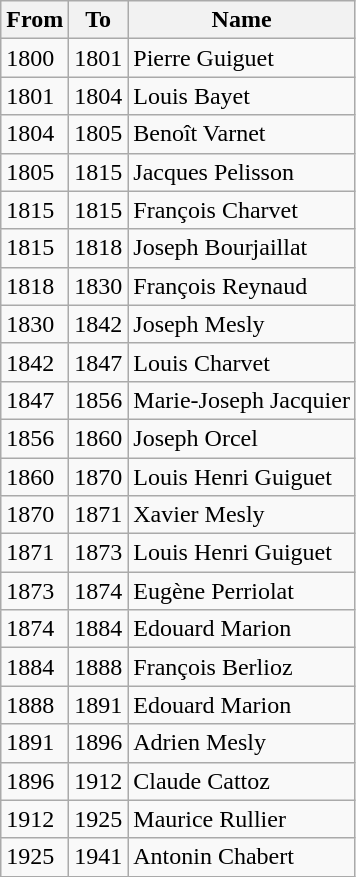<table class="wikitable">
<tr>
<th>From</th>
<th>To</th>
<th>Name</th>
</tr>
<tr>
<td>1800</td>
<td>1801</td>
<td>Pierre Guiguet</td>
</tr>
<tr>
<td>1801</td>
<td>1804</td>
<td>Louis Bayet</td>
</tr>
<tr>
<td>1804</td>
<td>1805</td>
<td>Benoît Varnet</td>
</tr>
<tr>
<td>1805</td>
<td>1815</td>
<td>Jacques Pelisson</td>
</tr>
<tr>
<td>1815</td>
<td>1815</td>
<td>François Charvet</td>
</tr>
<tr>
<td>1815</td>
<td>1818</td>
<td>Joseph Bourjaillat</td>
</tr>
<tr>
<td>1818</td>
<td>1830</td>
<td>François Reynaud</td>
</tr>
<tr>
<td>1830</td>
<td>1842</td>
<td>Joseph Mesly</td>
</tr>
<tr>
<td>1842</td>
<td>1847</td>
<td>Louis Charvet</td>
</tr>
<tr>
<td>1847</td>
<td>1856</td>
<td>Marie-Joseph Jacquier</td>
</tr>
<tr>
<td>1856</td>
<td>1860</td>
<td>Joseph Orcel</td>
</tr>
<tr>
<td>1860</td>
<td>1870</td>
<td>Louis Henri Guiguet</td>
</tr>
<tr>
<td>1870</td>
<td>1871</td>
<td>Xavier Mesly</td>
</tr>
<tr>
<td>1871</td>
<td>1873</td>
<td>Louis Henri Guiguet</td>
</tr>
<tr>
<td>1873</td>
<td>1874</td>
<td>Eugène Perriolat</td>
</tr>
<tr>
<td>1874</td>
<td>1884</td>
<td>Edouard Marion</td>
</tr>
<tr>
<td>1884</td>
<td>1888</td>
<td>François Berlioz</td>
</tr>
<tr>
<td>1888</td>
<td>1891</td>
<td>Edouard Marion</td>
</tr>
<tr>
<td>1891</td>
<td>1896</td>
<td>Adrien Mesly</td>
</tr>
<tr>
<td>1896</td>
<td>1912</td>
<td>Claude Cattoz</td>
</tr>
<tr>
<td>1912</td>
<td>1925</td>
<td>Maurice Rullier</td>
</tr>
<tr>
<td>1925</td>
<td>1941</td>
<td>Antonin Chabert</td>
</tr>
</table>
